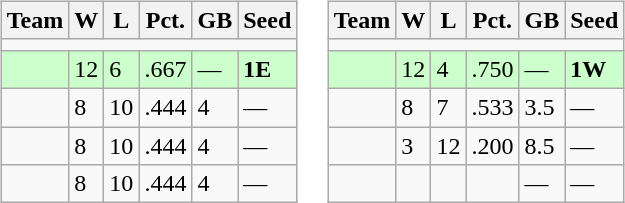<table>
<tr>
<td><br><table class=wikitable>
<tr>
<th>Team</th>
<th>W</th>
<th>L</th>
<th>Pct.</th>
<th>GB</th>
<th>Seed</th>
</tr>
<tr>
<td colspan=6></td>
</tr>
<tr bgcolor=ccffcc>
<td></td>
<td>12</td>
<td>6</td>
<td>.667</td>
<td>—</td>
<td><strong>1E</strong></td>
</tr>
<tr>
<td></td>
<td>8</td>
<td>10</td>
<td>.444</td>
<td>4</td>
<td>—</td>
</tr>
<tr>
<td></td>
<td>8</td>
<td>10</td>
<td>.444</td>
<td>4</td>
<td>—</td>
</tr>
<tr>
<td></td>
<td>8</td>
<td>10</td>
<td>.444</td>
<td>4</td>
<td>—</td>
</tr>
</table>
</td>
<td><br><table class="wikitable">
<tr>
<th>Team</th>
<th>W</th>
<th>L</th>
<th>Pct.</th>
<th>GB</th>
<th>Seed</th>
</tr>
<tr>
<td colspan=6></td>
</tr>
<tr bgcolor=ccffcc>
<td></td>
<td>12</td>
<td>4</td>
<td>.750</td>
<td>—</td>
<td><strong>1W</strong></td>
</tr>
<tr>
<td></td>
<td>8</td>
<td>7</td>
<td>.533</td>
<td>3.5</td>
<td>—</td>
</tr>
<tr>
<td></td>
<td>3</td>
<td>12</td>
<td>.200</td>
<td>8.5</td>
<td>—</td>
</tr>
<tr>
<td></td>
<td></td>
<td></td>
<td></td>
<td>—</td>
<td>—</td>
</tr>
</table>
</td>
</tr>
</table>
